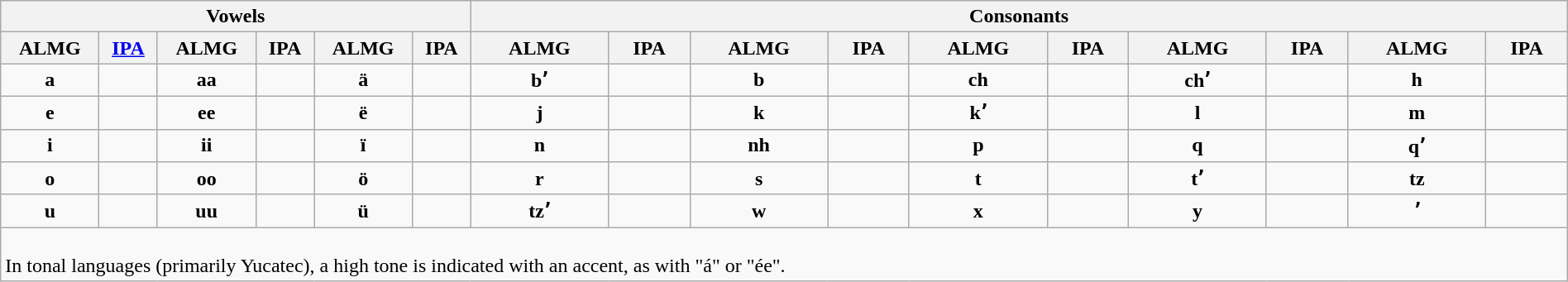<table class="wikitable" style="text-align:center;" width="100%">
<tr>
<th colspan=6 width="30%">Vowels</th>
<th colspan=10>Consonants</th>
</tr>
<tr>
<th>ALMG</th>
<th><a href='#'>IPA</a></th>
<th>ALMG</th>
<th>IPA</th>
<th>ALMG</th>
<th>IPA</th>
<th>ALMG</th>
<th>IPA</th>
<th>ALMG</th>
<th>IPA</th>
<th>ALMG</th>
<th>IPA</th>
<th>ALMG</th>
<th>IPA</th>
<th>ALMG</th>
<th>IPA</th>
</tr>
<tr>
<td><strong>a</strong></td>
<td></td>
<td><strong>aa</strong></td>
<td></td>
<td><strong>ä</strong></td>
<td></td>
<td><strong>bʼ</strong></td>
<td></td>
<td><strong>b</strong></td>
<td></td>
<td><strong>ch</strong></td>
<td></td>
<td><strong>chʼ</strong></td>
<td></td>
<td><strong>h</strong></td>
<td></td>
</tr>
<tr>
<td><strong>e</strong></td>
<td></td>
<td><strong>ee</strong></td>
<td></td>
<td><strong>ë</strong></td>
<td></td>
<td><strong>j</strong></td>
<td></td>
<td><strong>k</strong></td>
<td></td>
<td><strong>kʼ</strong></td>
<td></td>
<td><strong>l</strong></td>
<td></td>
<td><strong>m</strong></td>
<td></td>
</tr>
<tr>
<td><strong>i</strong></td>
<td></td>
<td><strong>ii</strong></td>
<td></td>
<td><strong>ï</strong></td>
<td></td>
<td><strong>n</strong></td>
<td></td>
<td><strong>nh</strong></td>
<td></td>
<td><strong>p</strong></td>
<td></td>
<td><strong>q</strong></td>
<td></td>
<td><strong>qʼ</strong></td>
<td></td>
</tr>
<tr>
<td><strong>o</strong></td>
<td></td>
<td><strong>oo</strong></td>
<td></td>
<td><strong>ö</strong></td>
<td></td>
<td><strong>r</strong></td>
<td></td>
<td><strong>s</strong></td>
<td></td>
<td><strong>t</strong></td>
<td></td>
<td><strong>tʼ</strong></td>
<td></td>
<td><strong>tz</strong></td>
<td></td>
</tr>
<tr>
<td><strong>u</strong></td>
<td></td>
<td><strong>uu</strong></td>
<td></td>
<td><strong>ü</strong></td>
<td></td>
<td><strong>tzʼ</strong></td>
<td></td>
<td><strong>w</strong></td>
<td></td>
<td><strong>x</strong></td>
<td></td>
<td><strong>y</strong></td>
<td></td>
<td><strong> ʼ </strong></td>
<td></td>
</tr>
<tr>
<td colspan=16 align=left><br>In tonal languages (primarily Yucatec), a high tone is indicated with an accent, as with "á" or "ée".</td>
</tr>
</table>
